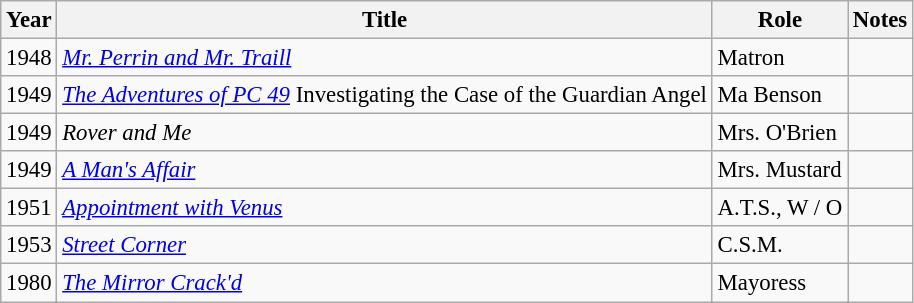<table class="wikitable" style="font-size: 95%;">
<tr>
<th>Year</th>
<th>Title</th>
<th>Role</th>
<th>Notes</th>
</tr>
<tr>
<td>1948</td>
<td><em><a href='#'>Mr. Perrin and Mr. Traill</a></em></td>
<td>Matron</td>
<td></td>
</tr>
<tr>
<td>1949</td>
<td><em><a href='#'>The Adventures of PC 49</a></em> Investigating the Case of the Guardian Angel</td>
<td>Ma Benson</td>
<td></td>
</tr>
<tr>
<td>1949</td>
<td><em>Rover and Me</em></td>
<td>Mrs. O'Brien</td>
<td></td>
</tr>
<tr>
<td>1949</td>
<td><em><a href='#'>A Man's Affair</a></em></td>
<td>Mrs. Mustard</td>
<td></td>
</tr>
<tr>
<td>1951</td>
<td><em><a href='#'>Appointment with Venus</a></em></td>
<td>A.T.S., W / O</td>
<td></td>
</tr>
<tr>
<td>1953</td>
<td><em><a href='#'>Street Corner</a></em></td>
<td>C.S.M.</td>
<td></td>
</tr>
<tr>
<td>1980</td>
<td><em><a href='#'>The Mirror Crack'd</a></em></td>
<td>Mayoress</td>
<td></td>
</tr>
</table>
